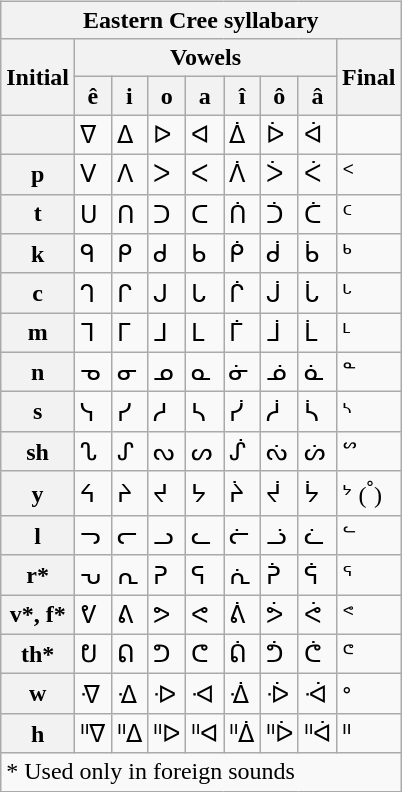<table class="wikitable collapsible" align=left style="margin:.1ex 1em 1ex 0">
<tr>
<th colspan="9">Eastern Cree syllabary</th>
</tr>
<tr>
<th rowspan=2>Initial</th>
<th colspan="7">Vowels</th>
<th rowspan=2>Final</th>
</tr>
<tr>
<th>ê</th>
<th>i</th>
<th>o</th>
<th>a</th>
<th>î</th>
<th>ô</th>
<th>â</th>
</tr>
<tr>
<th></th>
<td>ᐁ</td>
<td>ᐃ</td>
<td>ᐅ</td>
<td>ᐊ</td>
<td>ᐄ</td>
<td>ᐆ</td>
<td>ᐋ</td>
<td></td>
</tr>
<tr>
<th>p</th>
<td>ᐯ</td>
<td>ᐱ</td>
<td>ᐳ</td>
<td>ᐸ</td>
<td>ᐲ</td>
<td>ᐴ</td>
<td>ᐹ</td>
<td>ᑉ</td>
</tr>
<tr>
<th>t</th>
<td>ᑌ</td>
<td>ᑎ</td>
<td>ᑐ</td>
<td>ᑕ</td>
<td>ᑏ</td>
<td>ᑑ</td>
<td>ᑖ</td>
<td>ᑦ</td>
</tr>
<tr>
<th>k</th>
<td>ᑫ</td>
<td>ᑭ</td>
<td>ᑯ</td>
<td>ᑲ</td>
<td>ᑮ</td>
<td>ᑰ</td>
<td>ᑳ</td>
<td>ᒃ</td>
</tr>
<tr>
<th>c</th>
<td>ᒉ</td>
<td>ᒋ</td>
<td>ᒍ</td>
<td>ᒐ</td>
<td>ᒌ</td>
<td>ᒎ</td>
<td>ᒑ</td>
<td>ᒡ</td>
</tr>
<tr>
<th>m</th>
<td>ᒣ</td>
<td>ᒥ</td>
<td>ᒧ</td>
<td>ᒪ</td>
<td>ᒦ</td>
<td>ᒨ</td>
<td>ᒫ</td>
<td>ᒻ</td>
</tr>
<tr>
<th>n</th>
<td>ᓀ</td>
<td>ᓂ</td>
<td>ᓄ</td>
<td>ᓇ</td>
<td>ᓃ</td>
<td>ᓅ</td>
<td>ᓈ</td>
<td>ᓐ</td>
</tr>
<tr>
<th>s</th>
<td>ᓭ</td>
<td>ᓯ</td>
<td>ᓱ</td>
<td>ᓴ</td>
<td>ᓰ</td>
<td>ᓲ</td>
<td>ᓵ</td>
<td>ᔅ</td>
</tr>
<tr>
<th>sh</th>
<td>ᔐ</td>
<td>ᔑ</td>
<td>ᔓ</td>
<td>ᔕ</td>
<td>ᔒ</td>
<td>ᔔ</td>
<td>ᔖ</td>
<td>ᔥ</td>
</tr>
<tr>
<th>y</th>
<td>ᔦ</td>
<td>ᔨ</td>
<td>ᔪ</td>
<td>ᔭ</td>
<td>ᔩ</td>
<td>ᔫ</td>
<td>ᔮ</td>
<td>ᔾ (<sup>ᐤ</sup>)</td>
</tr>
<tr>
<th>l</th>
<td>ᓓ</td>
<td>ᓕ</td>
<td>ᓗ</td>
<td>ᓚ</td>
<td>ᓖ</td>
<td>ᓘ</td>
<td>ᓛ</td>
<td>ᓪ</td>
</tr>
<tr>
<th>r*</th>
<td>ᕃ</td>
<td>ᕆ</td>
<td>ᕈ</td>
<td>ᕋ</td>
<td>ᕇ</td>
<td>ᕉ</td>
<td>ᕌ</td>
<td>ᕐ</td>
</tr>
<tr>
<th>v*, f*</th>
<td>ᕓ</td>
<td>ᕕ</td>
<td>ᕗ</td>
<td>ᕙ</td>
<td>ᕖ</td>
<td>ᕘ</td>
<td>ᕚ</td>
<td>ᕝ</td>
</tr>
<tr>
<th>th*</th>
<td>ᕞ</td>
<td>ᕠ</td>
<td>ᕤ</td>
<td>ᕦ</td>
<td>ᕢ</td>
<td>ᕥ</td>
<td>ᕧ</td>
<td>ᕪ</td>
</tr>
<tr>
<th>w</th>
<td>ᐌ</td>
<td>ᐎ</td>
<td>ᐒ</td>
<td>ᐗ</td>
<td>ᐐ</td>
<td>ᐔ</td>
<td>ᐙ</td>
<td>ᐤ</td>
</tr>
<tr>
<th>h</th>
<td>ᐦᐁ</td>
<td>ᐦᐃ</td>
<td>ᐦᐅ</td>
<td>ᐦᐊ</td>
<td>ᐦᐄ</td>
<td>ᐦᐆ</td>
<td>ᐦᐋ</td>
<td>ᐦ</td>
</tr>
<tr>
<td colspan=9>* Used only in foreign sounds</td>
</tr>
</table>
